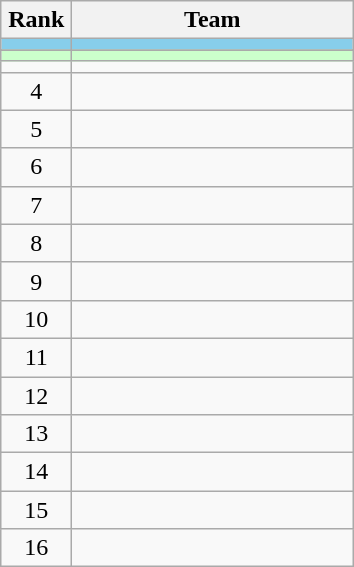<table class="wikitable" style="text-align: center;">
<tr>
<th width=40>Rank</th>
<th width=180>Team</th>
</tr>
<tr bgcolor=skyblue>
<td></td>
<td align=left></td>
</tr>
<tr>
</tr>
<tr bgcolor=#ccffcc>
<td></td>
<td align=left></td>
</tr>
<tr>
<td></td>
<td align=left></td>
</tr>
<tr>
<td>4</td>
<td align=left></td>
</tr>
<tr>
<td>5</td>
<td align=left></td>
</tr>
<tr>
<td>6</td>
<td align=left></td>
</tr>
<tr>
<td>7</td>
<td align=left></td>
</tr>
<tr>
<td>8</td>
<td align=left></td>
</tr>
<tr>
<td>9</td>
<td align=left></td>
</tr>
<tr>
<td>10</td>
<td align=left></td>
</tr>
<tr>
<td>11</td>
<td align=left></td>
</tr>
<tr>
<td>12</td>
<td align=left></td>
</tr>
<tr>
<td>13</td>
<td align=left></td>
</tr>
<tr>
<td>14</td>
<td align=left></td>
</tr>
<tr>
<td>15</td>
<td align=left></td>
</tr>
<tr>
<td>16</td>
<td align=left></td>
</tr>
</table>
